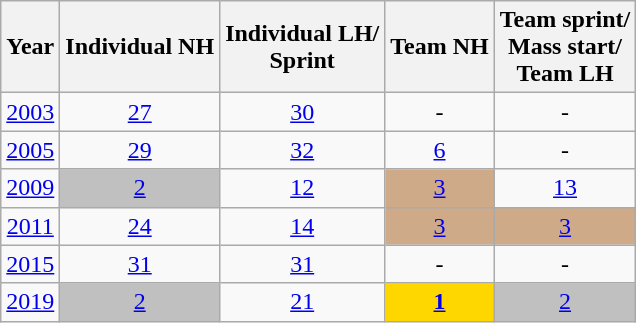<table class="wikitable" "text-align:center;">
<tr>
<th>Year</th>
<th>Individual NH</th>
<th>Individual LH/<br>Sprint</th>
<th>Team NH</th>
<th>Team sprint/<br>Mass start/<br>Team LH</th>
</tr>
<tr align=center>
<td><a href='#'>2003</a></td>
<td><a href='#'>27</a></td>
<td><a href='#'>30</a></td>
<td>-</td>
<td>-</td>
</tr>
<tr align=center>
<td><a href='#'>2005</a></td>
<td><a href='#'>29</a></td>
<td><a href='#'>32</a></td>
<td><a href='#'>6</a></td>
<td>-</td>
</tr>
<tr align=center>
<td><a href='#'>2009</a></td>
<td style="background:silver;"><a href='#'>2</a></td>
<td><a href='#'>12</a></td>
<td style="background:#cfaa88;"><a href='#'>3</a></td>
<td><a href='#'>13</a></td>
</tr>
<tr align=center>
<td><a href='#'>2011</a></td>
<td><a href='#'>24</a></td>
<td><a href='#'>14</a></td>
<td style="background:#cfaa88;"><a href='#'>3</a></td>
<td style="background:#cfaa88;"><a href='#'>3</a></td>
</tr>
<tr align=center>
<td><a href='#'>2015</a></td>
<td><a href='#'>31</a></td>
<td><a href='#'>31</a></td>
<td>-</td>
<td>-</td>
</tr>
<tr align=center>
<td><a href='#'>2019</a></td>
<td style="background:silver;"><a href='#'>2</a></td>
<td><a href='#'>21</a></td>
<td style="background:gold;"><a href='#'><strong>1</strong></a></td>
<td style="background:silver;"><a href='#'>2</a></td>
</tr>
</table>
